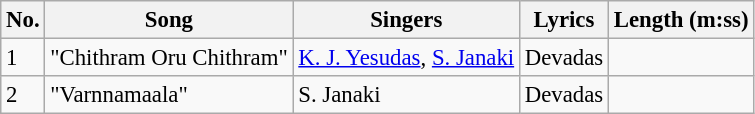<table class="wikitable" style="font-size:95%;">
<tr>
<th>No.</th>
<th>Song</th>
<th>Singers</th>
<th>Lyrics</th>
<th>Length (m:ss)</th>
</tr>
<tr>
<td>1</td>
<td>"Chithram Oru Chithram"</td>
<td><a href='#'>K. J. Yesudas</a>, <a href='#'>S. Janaki</a></td>
<td>Devadas</td>
<td></td>
</tr>
<tr>
<td>2</td>
<td>"Varnnamaala"</td>
<td>S. Janaki</td>
<td>Devadas</td>
<td></td>
</tr>
</table>
